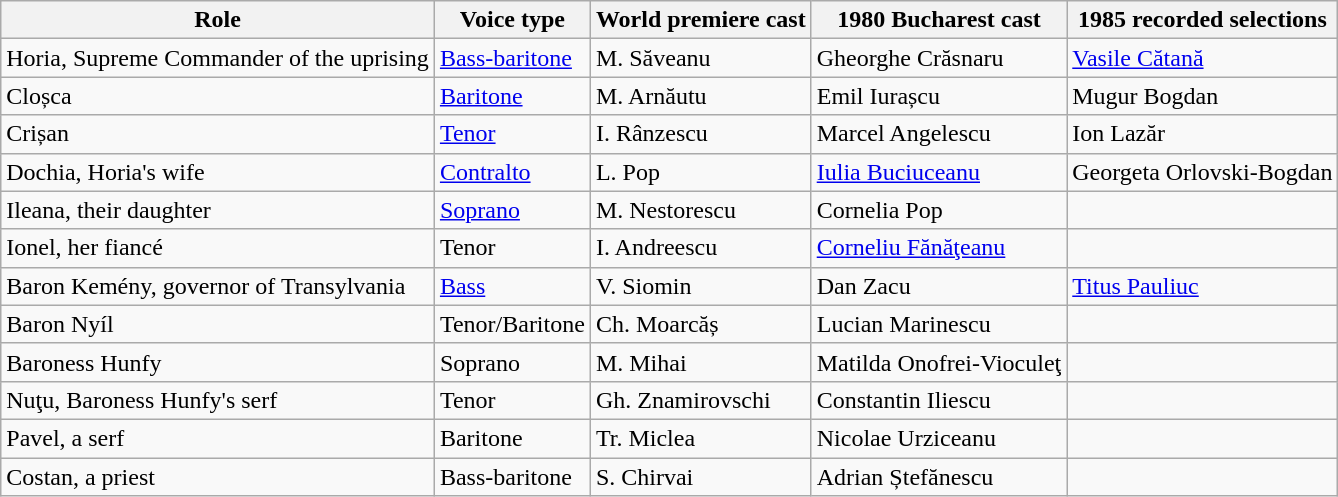<table class="wikitable">
<tr>
<th>Role</th>
<th>Voice type</th>
<th>World premiere cast</th>
<th>1980 Bucharest cast</th>
<th>1985 recorded selections</th>
</tr>
<tr>
<td>Horia, Supreme Commander of the uprising</td>
<td><a href='#'>Bass-baritone</a></td>
<td>M. Săveanu</td>
<td>Gheorghe Crăsnaru</td>
<td><a href='#'>Vasile Cătană</a></td>
</tr>
<tr>
<td>Cloșca</td>
<td><a href='#'>Baritone</a></td>
<td>M. Arnăutu</td>
<td>Emil Iurașcu</td>
<td>Mugur Bogdan</td>
</tr>
<tr>
<td>Crișan</td>
<td><a href='#'>Tenor</a></td>
<td>I. Rânzescu</td>
<td>Marcel Angelescu</td>
<td>Ion Lazăr</td>
</tr>
<tr>
<td>Dochia, Horia's wife</td>
<td><a href='#'>Contralto</a></td>
<td>L. Pop</td>
<td><a href='#'>Iulia Buciuceanu</a></td>
<td>Georgeta Orlovski-Bogdan</td>
</tr>
<tr>
<td>Ileana, their daughter</td>
<td><a href='#'>Soprano</a></td>
<td>M. Nestorescu</td>
<td>Cornelia Pop</td>
<td></td>
</tr>
<tr>
<td>Ionel, her fiancé</td>
<td>Tenor</td>
<td>I. Andreescu</td>
<td><a href='#'>Corneliu Fănăţeanu</a></td>
<td></td>
</tr>
<tr>
<td>Baron Kemény, governor of Transylvania</td>
<td><a href='#'>Bass</a></td>
<td>V. Siomin</td>
<td>Dan Zacu</td>
<td><a href='#'>Titus Pauliuc</a></td>
</tr>
<tr>
<td>Baron Nyíl</td>
<td>Tenor/Baritone</td>
<td>Ch. Moarcăș</td>
<td>Lucian Marinescu</td>
<td></td>
</tr>
<tr>
<td>Baroness Hunfy</td>
<td>Soprano</td>
<td>M. Mihai</td>
<td>Matilda Onofrei-Vioculeţ</td>
<td></td>
</tr>
<tr>
<td>Nuţu, Baroness Hunfy's serf</td>
<td>Tenor</td>
<td>Gh. Znamirovschi</td>
<td>Constantin Iliescu</td>
<td></td>
</tr>
<tr>
<td>Pavel, a serf</td>
<td>Baritone</td>
<td>Tr. Miclea</td>
<td>Nicolae Urziceanu</td>
<td></td>
</tr>
<tr>
<td>Costan, a priest</td>
<td>Bass-baritone</td>
<td>S. Chirvai</td>
<td>Adrian Ștefănescu</td>
<td></td>
</tr>
</table>
